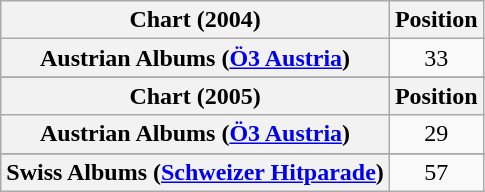<table class="wikitable plainrowheaders" style="text-align:center">
<tr>
<th scope="col">Chart (2004)</th>
<th scope="col">Position</th>
</tr>
<tr>
<th scope="row">Austrian Albums (<a href='#'>Ö3 Austria</a>)</th>
<td>33</td>
</tr>
<tr>
</tr>
<tr>
<th scope="col">Chart (2005)</th>
<th scope="col">Position</th>
</tr>
<tr>
<th scope="row">Austrian Albums (<a href='#'>Ö3 Austria</a>)</th>
<td>29</td>
</tr>
<tr>
</tr>
<tr>
<th scope="row">Swiss Albums (<a href='#'>Schweizer Hitparade</a>)</th>
<td>57</td>
</tr>
</table>
